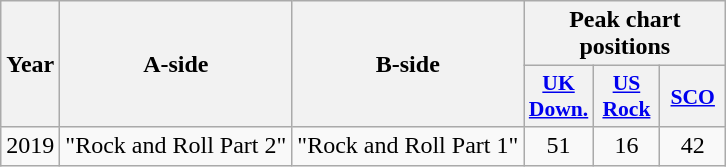<table class="wikitable plainrowheaders" style="text-align:center;">
<tr>
<th scope="col" rowspan="2">Year</th>
<th scope="col" rowspan="2">A-side</th>
<th scope="col" rowspan="2">B-side</th>
<th scope="col" colspan="3">Peak chart positions</th>
</tr>
<tr>
<th scope="col" style="width:2.6em;font-size:90%;"><a href='#'>UK<br>Down.</a></th>
<th scope="col" style="width:2.6em;font-size:90%;"><a href='#'>US<br>Rock</a></th>
<th scope="col" style="width:2.6em;font-size:90%;"><a href='#'>SCO</a></th>
</tr>
<tr>
<td>2019</td>
<td>"Rock and Roll Part 2"</td>
<td>"Rock and Roll Part 1"</td>
<td>51</td>
<td>16</td>
<td>42</td>
</tr>
</table>
